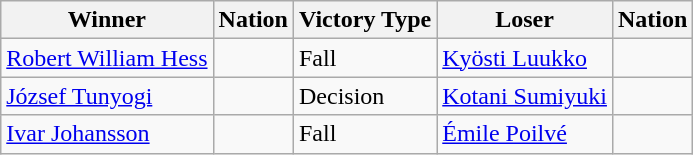<table class="wikitable sortable" style="text-align:left;">
<tr>
<th>Winner</th>
<th>Nation</th>
<th>Victory Type</th>
<th>Loser</th>
<th>Nation</th>
</tr>
<tr>
<td><a href='#'>Robert William Hess</a></td>
<td></td>
<td>Fall</td>
<td><a href='#'>Kyösti Luukko</a></td>
<td></td>
</tr>
<tr>
<td><a href='#'>József Tunyogi</a></td>
<td></td>
<td>Decision</td>
<td><a href='#'>Kotani Sumiyuki</a></td>
<td></td>
</tr>
<tr>
<td><a href='#'>Ivar Johansson</a></td>
<td></td>
<td>Fall</td>
<td><a href='#'>Émile Poilvé</a></td>
<td></td>
</tr>
</table>
